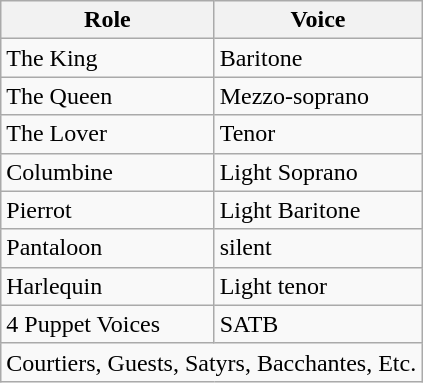<table class="wikitable">
<tr>
<th>Role</th>
<th>Voice</th>
</tr>
<tr>
<td>The King</td>
<td>Baritone</td>
</tr>
<tr>
<td>The Queen</td>
<td>Mezzo-soprano</td>
</tr>
<tr>
<td>The Lover</td>
<td>Tenor</td>
</tr>
<tr>
<td>Columbine</td>
<td>Light Soprano</td>
</tr>
<tr>
<td>Pierrot</td>
<td>Light Baritone</td>
</tr>
<tr>
<td>Pantaloon</td>
<td>silent</td>
</tr>
<tr>
<td>Harlequin</td>
<td>Light tenor</td>
</tr>
<tr>
<td>4 Puppet Voices</td>
<td>SATB</td>
</tr>
<tr>
<td colspan="2">Courtiers, Guests, Satyrs, Bacchantes, Etc.</td>
</tr>
</table>
